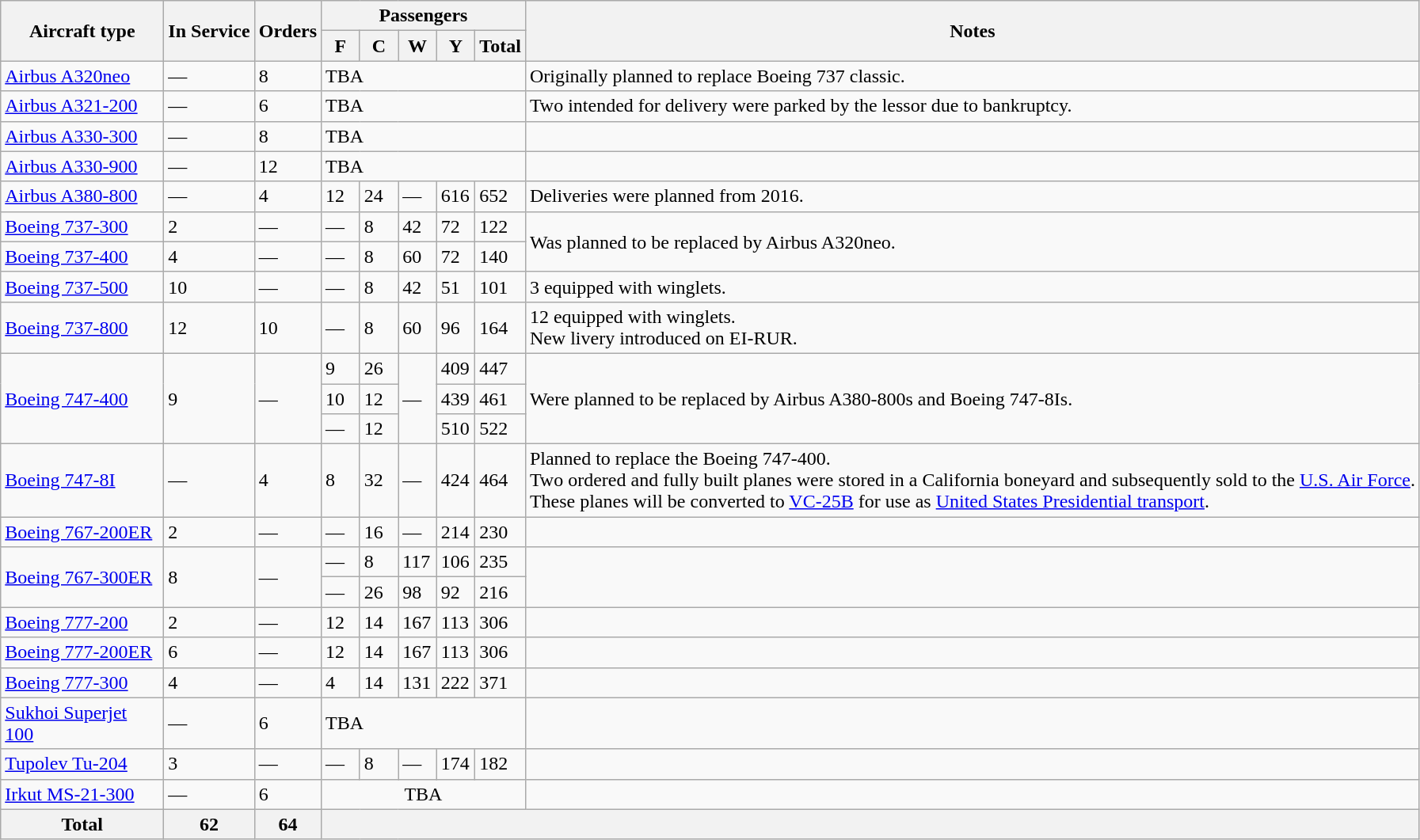<table class="wikitable">
<tr>
<th rowspan="2" style="width:130px;">Aircraft type</th>
<th rowspan="2">In Service</th>
<th rowspan="2">Orders</th>
<th colspan="5">Passengers</th>
<th rowspan="2">Notes</th>
</tr>
<tr>
<th style="width:25px;"><abbr>F</abbr></th>
<th style="width:25px;"><abbr>C</abbr></th>
<th style="width:25px;"><abbr>W</abbr></th>
<th style="width:25px;"><abbr>Y</abbr></th>
<th style="width:25px;">Total</th>
</tr>
<tr>
<td><a href='#'>Airbus A320neo</a></td>
<td>—</td>
<td>8</td>
<td colspan="5"><abbr>TBA</abbr></td>
<td>Originally planned to replace Boeing 737 classic.</td>
</tr>
<tr>
<td><a href='#'>Airbus A321-200</a></td>
<td>—</td>
<td>6</td>
<td colspan="5"><abbr>TBA</abbr></td>
<td>Two intended for delivery were parked by the lessor due to bankruptcy.</td>
</tr>
<tr>
<td><a href='#'>Airbus A330-300</a></td>
<td>—</td>
<td>8</td>
<td colspan="5"><abbr>TBA</abbr></td>
<td></td>
</tr>
<tr>
<td><a href='#'>Airbus A330-900</a></td>
<td>—</td>
<td>12</td>
<td colspan="5"><abbr>TBA</abbr></td>
<td></td>
</tr>
<tr>
<td><a href='#'>Airbus A380-800</a></td>
<td>—</td>
<td>4</td>
<td>12</td>
<td>24</td>
<td>—</td>
<td>616</td>
<td>652</td>
<td>Deliveries were planned from 2016.</td>
</tr>
<tr>
<td><a href='#'>Boeing 737-300</a></td>
<td>2</td>
<td>—</td>
<td>—</td>
<td>8</td>
<td>42</td>
<td>72</td>
<td>122</td>
<td rowspan="2">Was planned to be replaced by Airbus A320neo.</td>
</tr>
<tr>
<td><a href='#'>Boeing 737-400</a></td>
<td>4</td>
<td>—</td>
<td>—</td>
<td>8</td>
<td>60</td>
<td>72</td>
<td>140</td>
</tr>
<tr>
<td><a href='#'>Boeing 737-500</a></td>
<td>10</td>
<td>—</td>
<td>—</td>
<td>8</td>
<td>42</td>
<td>51</td>
<td>101</td>
<td>3 equipped with winglets.</td>
</tr>
<tr>
<td><a href='#'>Boeing 737-800</a></td>
<td>12</td>
<td>10</td>
<td>—</td>
<td>8</td>
<td>60</td>
<td>96</td>
<td>164</td>
<td>12 equipped with winglets.<br>New livery introduced on EI-RUR.</td>
</tr>
<tr>
<td rowspan=3><a href='#'>Boeing 747-400</a></td>
<td rowspan=3>9</td>
<td rowspan=3>—</td>
<td>9</td>
<td>26</td>
<td rowspan=3>—</td>
<td>409</td>
<td>447</td>
<td rowspan=3>Were planned to be replaced by Airbus A380-800s and Boeing 747-8Is.</td>
</tr>
<tr>
<td>10</td>
<td>12</td>
<td>439</td>
<td>461</td>
</tr>
<tr>
<td>—</td>
<td>12</td>
<td>510</td>
<td>522</td>
</tr>
<tr>
<td><a href='#'>Boeing 747-8I</a></td>
<td>—</td>
<td>4</td>
<td>8</td>
<td>32</td>
<td>—</td>
<td>424</td>
<td>464</td>
<td>Planned to replace the Boeing 747-400.<br>Two ordered and fully built planes were stored in a California boneyard and subsequently sold to the <a href='#'>U.S. Air Force</a>.<br>These planes will be converted to <a href='#'>VC-25B</a> for use as <a href='#'>United States Presidential transport</a>.</td>
</tr>
<tr>
<td><a href='#'>Boeing 767-200ER</a></td>
<td>2</td>
<td>—</td>
<td>—</td>
<td>16</td>
<td>—</td>
<td>214</td>
<td>230</td>
<td></td>
</tr>
<tr>
<td rowspan=2><a href='#'>Boeing 767-300ER</a></td>
<td rowspan=2>8</td>
<td rowspan=2>—</td>
<td>—</td>
<td>8</td>
<td>117</td>
<td>106</td>
<td>235</td>
<td rowspan=2></td>
</tr>
<tr>
<td>—</td>
<td>26</td>
<td>98</td>
<td>92</td>
<td>216</td>
</tr>
<tr>
<td><a href='#'>Boeing 777-200</a></td>
<td>2</td>
<td>—</td>
<td>12</td>
<td>14</td>
<td>167</td>
<td>113</td>
<td>306</td>
<td></td>
</tr>
<tr>
<td><a href='#'>Boeing 777-200ER</a></td>
<td>6</td>
<td>—</td>
<td>12</td>
<td>14</td>
<td>167</td>
<td>113</td>
<td>306</td>
<td></td>
</tr>
<tr>
<td><a href='#'>Boeing 777-300</a></td>
<td>4</td>
<td>—</td>
<td>4</td>
<td>14</td>
<td>131</td>
<td>222</td>
<td>371</td>
<td></td>
</tr>
<tr>
<td><a href='#'>Sukhoi Superjet 100</a></td>
<td>—</td>
<td>6</td>
<td colspan="5"><abbr>TBA</abbr></td>
<td></td>
</tr>
<tr>
<td><a href='#'>Tupolev Tu-204</a></td>
<td>3</td>
<td>—</td>
<td>—</td>
<td>8</td>
<td>—</td>
<td>174</td>
<td>182</td>
<td></td>
</tr>
<tr>
<td><a href='#'>Irkut MS-21-300</a></td>
<td>—</td>
<td>6</td>
<td colspan="5" style="text-align:center;"><abbr>TBA</abbr></td>
<td></td>
</tr>
<tr>
<th>Total</th>
<th>62</th>
<th>64</th>
<th colspan="6"></th>
</tr>
</table>
